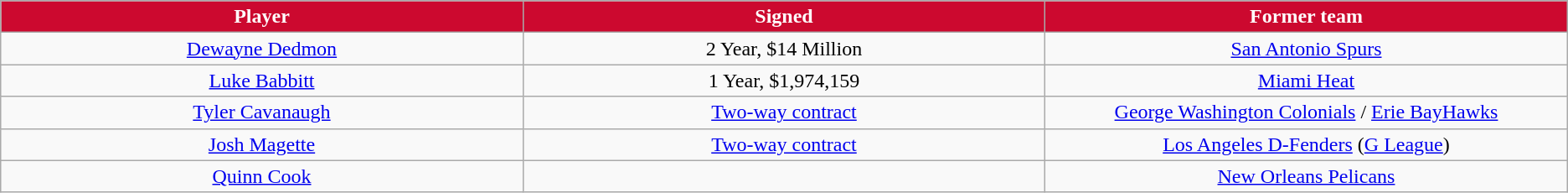<table class="wikitable sortable sortable" style="text-align: center">
<tr>
<th style="background:#cc092f; color:white" width="10%">Player</th>
<th style="background:#cc092f; color:white" width="10%">Signed</th>
<th style="background:#cc092f; color:white" width="10%">Former team</th>
</tr>
<tr style="text-align: center">
<td><a href='#'>Dewayne Dedmon</a></td>
<td>2 Year, $14 Million</td>
<td><a href='#'>San Antonio Spurs</a></td>
</tr>
<tr style="text-align: center">
<td><a href='#'>Luke Babbitt</a></td>
<td>1 Year, $1,974,159</td>
<td><a href='#'>Miami Heat</a></td>
</tr>
<tr style="text-align: center">
<td><a href='#'>Tyler Cavanaugh</a></td>
<td><a href='#'>Two-way contract</a></td>
<td><a href='#'>George Washington Colonials</a> / <a href='#'>Erie BayHawks</a></td>
</tr>
<tr style="text-align: center">
<td><a href='#'>Josh Magette</a></td>
<td><a href='#'>Two-way contract</a></td>
<td><a href='#'>Los Angeles D-Fenders</a> (<a href='#'>G League</a>)</td>
</tr>
<tr style="text-align: center">
<td><a href='#'>Quinn Cook</a></td>
<td></td>
<td><a href='#'>New Orleans Pelicans</a></td>
</tr>
</table>
